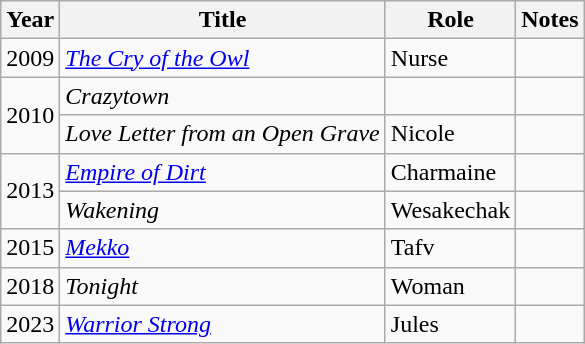<table class="wikitable sortable">
<tr>
<th>Year</th>
<th>Title</th>
<th>Role</th>
<th class="unsortable">Notes</th>
</tr>
<tr>
<td>2009</td>
<td data-sort-value="Cry of the Owl, The"><em><a href='#'>The Cry of the Owl</a></em></td>
<td>Nurse</td>
<td></td>
</tr>
<tr>
<td rowspan=2>2010</td>
<td><em>Crazytown</em></td>
<td></td>
<td></td>
</tr>
<tr>
<td><em>Love Letter from an Open Grave</em></td>
<td>Nicole</td>
<td></td>
</tr>
<tr>
<td rowspan=2>2013</td>
<td><em><a href='#'>Empire of Dirt</a></em></td>
<td>Charmaine</td>
<td></td>
</tr>
<tr>
<td><em>Wakening</em></td>
<td>Wesakechak</td>
<td></td>
</tr>
<tr>
<td>2015</td>
<td><em><a href='#'>Mekko</a></em></td>
<td>Tafv</td>
<td></td>
</tr>
<tr>
<td>2018</td>
<td><em>Tonight</em></td>
<td>Woman</td>
<td></td>
</tr>
<tr>
<td>2023</td>
<td><em><a href='#'>Warrior Strong</a></em></td>
<td>Jules</td>
<td></td>
</tr>
</table>
